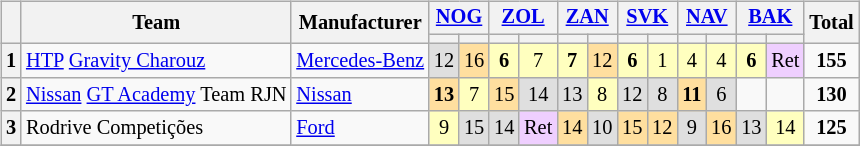<table>
<tr>
<td valign="top"><br><table class="wikitable" style="font-size: 85%; text-align:center;">
<tr>
<th rowspan=2></th>
<th rowspan=2>Team</th>
<th rowspan=2>Manufacturer</th>
<th colspan=2><a href='#'>NOG</a><br></th>
<th colspan=2><a href='#'>ZOL</a><br></th>
<th colspan=2><a href='#'>ZAN</a><br></th>
<th colspan=2><a href='#'>SVK</a><br></th>
<th colspan=2><a href='#'>NAV</a><br></th>
<th colspan=2><a href='#'>BAK</a><br></th>
<th rowspan=2>Total</th>
</tr>
<tr>
<th></th>
<th></th>
<th></th>
<th></th>
<th></th>
<th></th>
<th></th>
<th></th>
<th></th>
<th></th>
<th></th>
<th></th>
</tr>
<tr>
<th>1</th>
<td align=left> <a href='#'>HTP</a> <a href='#'>Gravity Charouz</a></td>
<td align=left><a href='#'>Mercedes-Benz</a></td>
<td style="background:#DFDFDF;">12</td>
<td style="background:#FFDF9F;">16</td>
<td style="background:#FFFFBF;"><strong>6</strong></td>
<td style="background:#FFFFBF;">7</td>
<td style="background:#FFFFBF;"><strong>7</strong></td>
<td style="background:#FFDF9F;">12</td>
<td style="background:#FFFFBF;"><strong>6</strong></td>
<td style="background:#FFFFBF;">1</td>
<td style="background:#FFFFBF;">4</td>
<td style="background:#FFFFBF;">4</td>
<td style="background:#FFFFBF;"><strong>6</strong></td>
<td style="background:#EFCFFF;">Ret</td>
<td><strong>155</strong></td>
</tr>
<tr>
<th>2</th>
<td align=left> <a href='#'>Nissan</a> <a href='#'>GT Academy</a> Team RJN</td>
<td align=left><a href='#'>Nissan</a></td>
<td style="background:#FFDF9F;"><strong>13</strong></td>
<td style="background:#FFFFBF;">7</td>
<td style="background:#FFDF9F;">15</td>
<td style="background:#DFDFDF;">14</td>
<td style="background:#DFDFDF;">13</td>
<td style="background:#FFFFBF;">8</td>
<td style="background:#DFDFDF;">12</td>
<td style="background:#DFDFDF;">8</td>
<td style="background:#FFDF9F;"><strong>11</strong></td>
<td style="background:#DFDFDF;">6</td>
<td></td>
<td></td>
<td><strong>130</strong></td>
</tr>
<tr>
<th>3</th>
<td align=left> Rodrive Competições</td>
<td align=left><a href='#'>Ford</a></td>
<td style="background:#FFFFBF;">9</td>
<td style="background:#DFDFDF;">15</td>
<td style="background:#DFDFDF;">14</td>
<td style="background:#EFCFFF;">Ret</td>
<td style="background:#FFDF9F;">14</td>
<td style="background:#DFDFDF;">10</td>
<td style="background:#FFDF9F;">15</td>
<td style="background:#FFDF9F;">12</td>
<td style="background:#DFDFDF;">9</td>
<td style="background:#FFDF9F;">16</td>
<td style="background:#DFDFDF;">13</td>
<td style="background:#FFFFBF;">14</td>
<td><strong>125</strong></td>
</tr>
<tr>
</tr>
</table>
</td>
<td valign="top"><br></td>
</tr>
</table>
